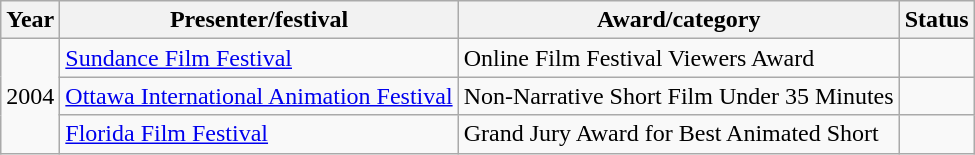<table class="wikitable">
<tr>
<th>Year</th>
<th>Presenter/festival</th>
<th>Award/category</th>
<th>Status</th>
</tr>
<tr>
<td rowspan="3">2004</td>
<td><a href='#'>Sundance Film Festival</a></td>
<td>Online Film Festival Viewers Award</td>
<td></td>
</tr>
<tr>
<td><a href='#'>Ottawa International Animation Festival</a></td>
<td>Non-Narrative Short Film Under 35 Minutes</td>
<td></td>
</tr>
<tr>
<td><a href='#'>Florida Film Festival</a></td>
<td>Grand Jury Award for Best Animated Short</td>
<td></td>
</tr>
</table>
